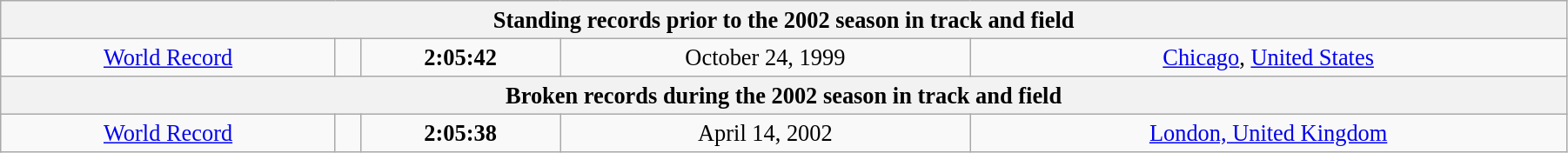<table class="wikitable" style=" text-align:center; font-size:110%;" width="95%">
<tr>
<th colspan="5">Standing records prior to the 2002 season in track and field</th>
</tr>
<tr>
<td><a href='#'>World Record</a></td>
<td></td>
<td><strong>2:05:42</strong></td>
<td>October 24, 1999</td>
<td> <a href='#'>Chicago</a>, <a href='#'>United States</a></td>
</tr>
<tr>
<th colspan="5">Broken records during the 2002 season in track and field</th>
</tr>
<tr>
<td><a href='#'>World Record</a></td>
<td></td>
<td><strong>2:05:38</strong></td>
<td>April 14, 2002</td>
<td> <a href='#'>London, United Kingdom</a></td>
</tr>
</table>
